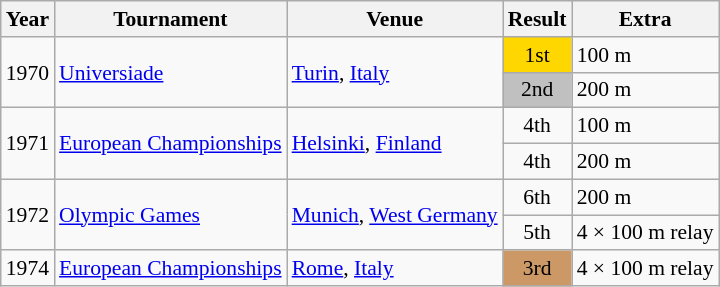<table class="wikitable" style="border-collapse: collapse; font-size: 90%;">
<tr>
<th>Year</th>
<th>Tournament</th>
<th>Venue</th>
<th>Result</th>
<th>Extra</th>
</tr>
<tr>
<td rowspan=2>1970</td>
<td rowspan=2><a href='#'>Universiade</a></td>
<td rowspan=2><a href='#'>Turin</a>, <a href='#'>Italy</a></td>
<td bgcolor="gold" align="center">1st</td>
<td>100 m</td>
</tr>
<tr>
<td bgcolor="silver" align="center">2nd</td>
<td>200 m</td>
</tr>
<tr>
<td rowspan=2>1971</td>
<td rowspan=2><a href='#'>European Championships</a></td>
<td rowspan=2><a href='#'>Helsinki</a>, <a href='#'>Finland</a></td>
<td align="center">4th</td>
<td>100 m</td>
</tr>
<tr>
<td align="center">4th</td>
<td>200 m</td>
</tr>
<tr>
<td rowspan=2>1972</td>
<td rowspan=2><a href='#'>Olympic Games</a></td>
<td rowspan=2><a href='#'>Munich</a>, <a href='#'>West Germany</a></td>
<td align="center">6th</td>
<td>200 m</td>
</tr>
<tr>
<td align="center">5th</td>
<td>4 × 100 m relay</td>
</tr>
<tr>
<td>1974</td>
<td><a href='#'>European Championships</a></td>
<td><a href='#'>Rome</a>, <a href='#'>Italy</a></td>
<td bgcolor="cc9966" align="center">3rd</td>
<td>4 × 100 m relay</td>
</tr>
</table>
